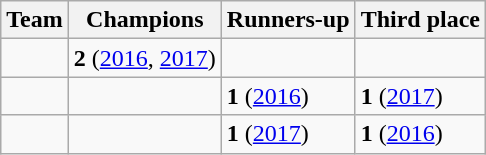<table class="wikitable sortable">
<tr>
<th>Team</th>
<th>Champions</th>
<th>Runners-up</th>
<th>Third place</th>
</tr>
<tr>
<td><strong></strong></td>
<td><strong>2</strong> (<a href='#'>2016</a>, <a href='#'>2017</a>)</td>
<td></td>
<td></td>
</tr>
<tr>
<td><strong></strong></td>
<td></td>
<td><strong>1</strong> (<a href='#'>2016</a>)</td>
<td><strong>1</strong> (<a href='#'>2017</a>)</td>
</tr>
<tr>
<td><strong></strong></td>
<td></td>
<td><strong>1</strong> (<a href='#'>2017</a>)</td>
<td><strong>1</strong> (<a href='#'>2016</a>)</td>
</tr>
</table>
